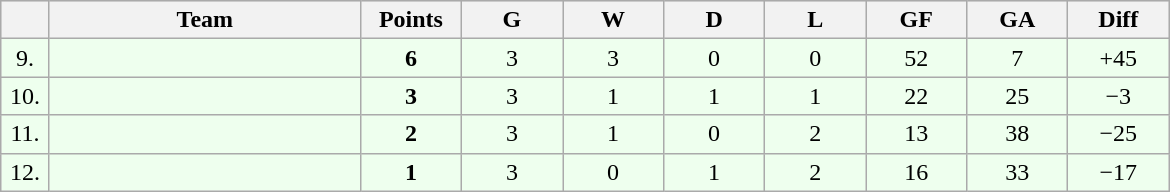<table class=wikitable style="text-align:center">
<tr bgcolor="#DCDCDC">
<th width="25"></th>
<th width="200">Team</th>
<th width="60">Points</th>
<th width="60">G</th>
<th width="60">W</th>
<th width="60">D</th>
<th width="60">L</th>
<th width="60">GF</th>
<th width="60">GA</th>
<th width="60">Diff</th>
</tr>
<tr bgcolor=#EEFFEE>
<td>9.</td>
<td align=left></td>
<td><strong>6</strong></td>
<td>3</td>
<td>3</td>
<td>0</td>
<td>0</td>
<td>52</td>
<td>7</td>
<td>+45</td>
</tr>
<tr bgcolor=#EEFFEE>
<td>10.</td>
<td align=left></td>
<td><strong>3</strong></td>
<td>3</td>
<td>1</td>
<td>1</td>
<td>1</td>
<td>22</td>
<td>25</td>
<td>−3</td>
</tr>
<tr bgcolor=#EEFFEE>
<td>11.</td>
<td align=left></td>
<td><strong>2</strong></td>
<td>3</td>
<td>1</td>
<td>0</td>
<td>2</td>
<td>13</td>
<td>38</td>
<td>−25</td>
</tr>
<tr bgcolor=#EEFFEE>
<td>12.</td>
<td align=left></td>
<td><strong>1</strong></td>
<td>3</td>
<td>0</td>
<td>1</td>
<td>2</td>
<td>16</td>
<td>33</td>
<td>−17</td>
</tr>
</table>
